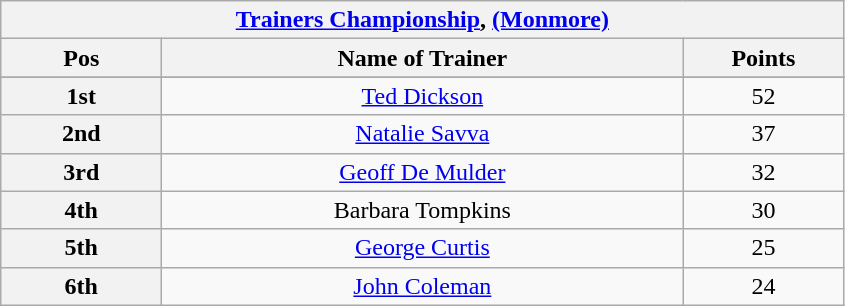<table class="wikitable">
<tr>
<th colspan="3"><a href='#'>Trainers Championship</a>, <a href='#'>(Monmore)</a></th>
</tr>
<tr>
<th width=100>Pos</th>
<th width=340>Name of Trainer</th>
<th width=100>Points</th>
</tr>
<tr>
</tr>
<tr align=center>
<th>1st</th>
<td><a href='#'>Ted Dickson</a></td>
<td align-center>52</td>
</tr>
<tr align=center>
<th>2nd</th>
<td><a href='#'>Natalie Savva</a></td>
<td align-center>37</td>
</tr>
<tr align=center>
<th>3rd</th>
<td><a href='#'>Geoff De Mulder</a></td>
<td align-center>32</td>
</tr>
<tr align=center>
<th>4th</th>
<td>Barbara Tompkins</td>
<td align-center>30</td>
</tr>
<tr align=center>
<th>5th</th>
<td><a href='#'>George Curtis</a></td>
<td align-center>25</td>
</tr>
<tr align=center>
<th>6th</th>
<td><a href='#'>John Coleman</a></td>
<td align-center>24</td>
</tr>
</table>
